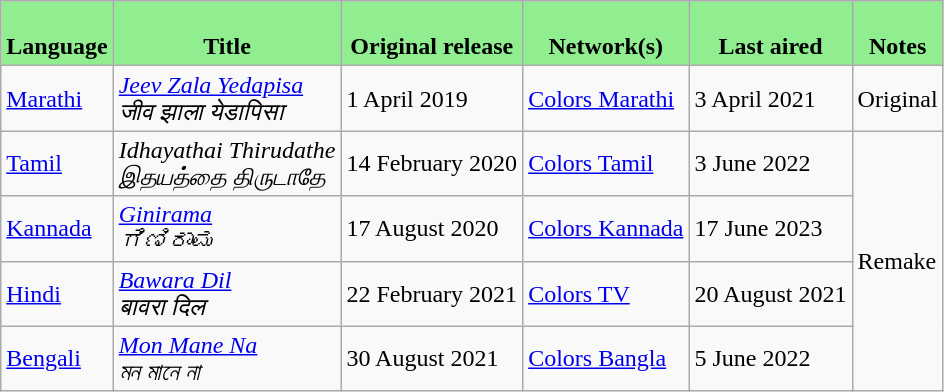<table class="wikitable">
<tr>
<th style="background:LightGreen;"><br>Language</th>
<th style="background:LightGreen;"><br>Title</th>
<th style="background:LightGreen;"><br>Original release</th>
<th style="background:LightGreen;"><br>Network(s)</th>
<th style="background:LightGreen;"><br>Last aired</th>
<th style="background:LightGreen;"><br>Notes</th>
</tr>
<tr>
<td><a href='#'>Marathi</a></td>
<td><em><a href='#'>Jeev Zala Yedapisa</a></em> <br> <em>जीव झाला येडापिसा</em></td>
<td>1 April 2019</td>
<td><a href='#'>Colors Marathi</a></td>
<td>3 April 2021</td>
<td>Original</td>
</tr>
<tr>
<td><a href='#'>Tamil</a></td>
<td><em>Idhayathai Thirudathe</em> <br> <em>இதயத்தை திருடாதே</em></td>
<td>14 February 2020</td>
<td><a href='#'>Colors Tamil</a></td>
<td>3 June 2022</td>
<td rowspan="4">Remake</td>
</tr>
<tr>
<td><a href='#'>Kannada</a></td>
<td><em><a href='#'>Ginirama</a></em> <br> <em>ಗಿಣಿರಾಮ</em></td>
<td>17 August 2020</td>
<td><a href='#'>Colors Kannada</a></td>
<td>17 June 2023</td>
</tr>
<tr>
<td><a href='#'>Hindi</a></td>
<td><em><a href='#'>Bawara Dil</a></em> <br> <em>बावरा दिल</em></td>
<td>22 February 2021</td>
<td><a href='#'>Colors TV</a></td>
<td>20 August 2021</td>
</tr>
<tr>
<td><a href='#'>Bengali</a></td>
<td><em><a href='#'>Mon Mane Na</a></em> <br> <em>মন মানে না</em></td>
<td>30 August 2021</td>
<td><a href='#'>Colors Bangla</a></td>
<td>5 June 2022</td>
</tr>
</table>
